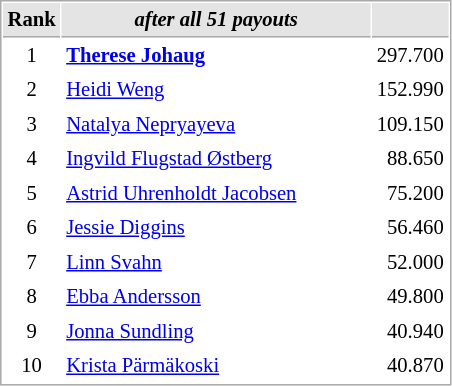<table cellspacing="1" cellpadding="3" style="border:1px solid #AAAAAA;font-size:86%">
<tr style="background-color: #E4E4E4;">
<th style="border-bottom:1px solid #AAAAAA" width=10>Rank</th>
<th style="border-bottom:1px solid #AAAAAA" width=200><em>after all 51 payouts</em></th>
<th style="border-bottom:1px solid #AAAAAA" width=20 align=right></th>
</tr>
<tr>
<td align=center>1</td>
<td> <strong><a href='#'>Therese Johaug</a></strong></td>
<td align=right>297.700</td>
</tr>
<tr>
<td align=center>2</td>
<td> <a href='#'>Heidi Weng</a></td>
<td align=right>152.990</td>
</tr>
<tr>
<td align=center>3</td>
<td> <a href='#'>Natalya Nepryayeva</a></td>
<td align=right>109.150</td>
</tr>
<tr>
<td align=center>4</td>
<td> <a href='#'>Ingvild Flugstad Østberg</a></td>
<td align=right>88.650</td>
</tr>
<tr>
<td align=center>5</td>
<td> <a href='#'>Astrid Uhrenholdt Jacobsen</a></td>
<td align=right>75.200</td>
</tr>
<tr>
<td align=center>6</td>
<td> <a href='#'>Jessie Diggins</a></td>
<td align=right>56.460</td>
</tr>
<tr>
<td align=center>7</td>
<td> <a href='#'>Linn Svahn</a></td>
<td align=right>52.000</td>
</tr>
<tr>
<td align=center>8</td>
<td> <a href='#'>Ebba Andersson</a></td>
<td align=right>49.800</td>
</tr>
<tr>
<td align=center>9</td>
<td> <a href='#'>Jonna Sundling</a></td>
<td align=right>40.940</td>
</tr>
<tr>
<td align=center>10</td>
<td> <a href='#'>Krista Pärmäkoski</a></td>
<td align=right>40.870</td>
</tr>
</table>
